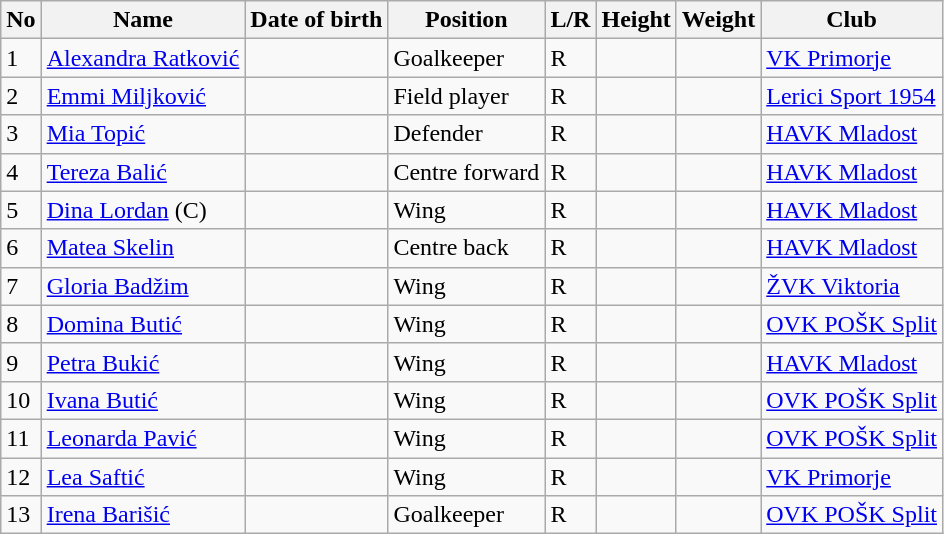<table class="wikitable sortable" text-align:center;">
<tr>
<th>No</th>
<th>Name</th>
<th>Date of birth</th>
<th>Position</th>
<th>L/R</th>
<th>Height</th>
<th>Weight</th>
<th>Club</th>
</tr>
<tr>
<td>1</td>
<td align=left><a href='#'>Alexandra Ratković</a></td>
<td align=left></td>
<td>Goalkeeper</td>
<td>R</td>
<td></td>
<td></td>
<td align=left> <a href='#'>VK Primorje</a></td>
</tr>
<tr>
<td>2</td>
<td align=left><a href='#'>Emmi Miljković</a></td>
<td align=left></td>
<td>Field player</td>
<td>R</td>
<td></td>
<td></td>
<td align=left> <a href='#'>Lerici Sport 1954</a></td>
</tr>
<tr>
<td>3</td>
<td align=left><a href='#'>Mia Topić</a></td>
<td align=left></td>
<td>Defender</td>
<td>R</td>
<td></td>
<td></td>
<td align=left> <a href='#'>HAVK Mladost</a></td>
</tr>
<tr>
<td>4</td>
<td align=left><a href='#'>Tereza Balić</a></td>
<td align=left></td>
<td>Centre forward</td>
<td>R</td>
<td></td>
<td></td>
<td align=left> <a href='#'>HAVK Mladost</a></td>
</tr>
<tr>
<td>5</td>
<td align=left><a href='#'>Dina Lordan</a> (C)</td>
<td align=left></td>
<td>Wing</td>
<td>R</td>
<td></td>
<td></td>
<td align=left> <a href='#'>HAVK Mladost</a></td>
</tr>
<tr>
<td>6</td>
<td align=left><a href='#'>Matea Skelin</a></td>
<td align=left></td>
<td>Centre back</td>
<td>R</td>
<td></td>
<td></td>
<td align=left> <a href='#'>HAVK Mladost</a></td>
</tr>
<tr>
<td>7</td>
<td align=left><a href='#'>Gloria Badžim</a></td>
<td align=left></td>
<td>Wing</td>
<td>R</td>
<td></td>
<td></td>
<td align=left> <a href='#'>ŽVK Viktoria</a></td>
</tr>
<tr>
<td>8</td>
<td align=left><a href='#'>Domina Butić</a></td>
<td align=left></td>
<td>Wing</td>
<td>R</td>
<td></td>
<td></td>
<td align=left> <a href='#'>OVK POŠK Split</a></td>
</tr>
<tr>
<td>9</td>
<td align=left><a href='#'>Petra Bukić</a></td>
<td align=left></td>
<td>Wing</td>
<td>R</td>
<td></td>
<td></td>
<td align=left> <a href='#'>HAVK Mladost</a></td>
</tr>
<tr>
<td>10</td>
<td align=left><a href='#'>Ivana Butić</a></td>
<td align=left></td>
<td>Wing</td>
<td>R</td>
<td></td>
<td></td>
<td align=left> <a href='#'>OVK POŠK Split</a></td>
</tr>
<tr>
<td>11</td>
<td align=left><a href='#'>Leonarda Pavić</a></td>
<td align=left></td>
<td>Wing</td>
<td>R</td>
<td></td>
<td></td>
<td align=left> <a href='#'>OVK POŠK Split</a></td>
</tr>
<tr>
<td>12</td>
<td align=left><a href='#'>Lea Saftić</a></td>
<td align=left></td>
<td>Wing</td>
<td>R</td>
<td></td>
<td></td>
<td align=left> <a href='#'>VK Primorje</a></td>
</tr>
<tr>
<td>13</td>
<td align=left><a href='#'>Irena Barišić</a></td>
<td align=left></td>
<td>Goalkeeper</td>
<td>R</td>
<td></td>
<td></td>
<td align=left> <a href='#'>OVK POŠK Split</a></td>
</tr>
</table>
